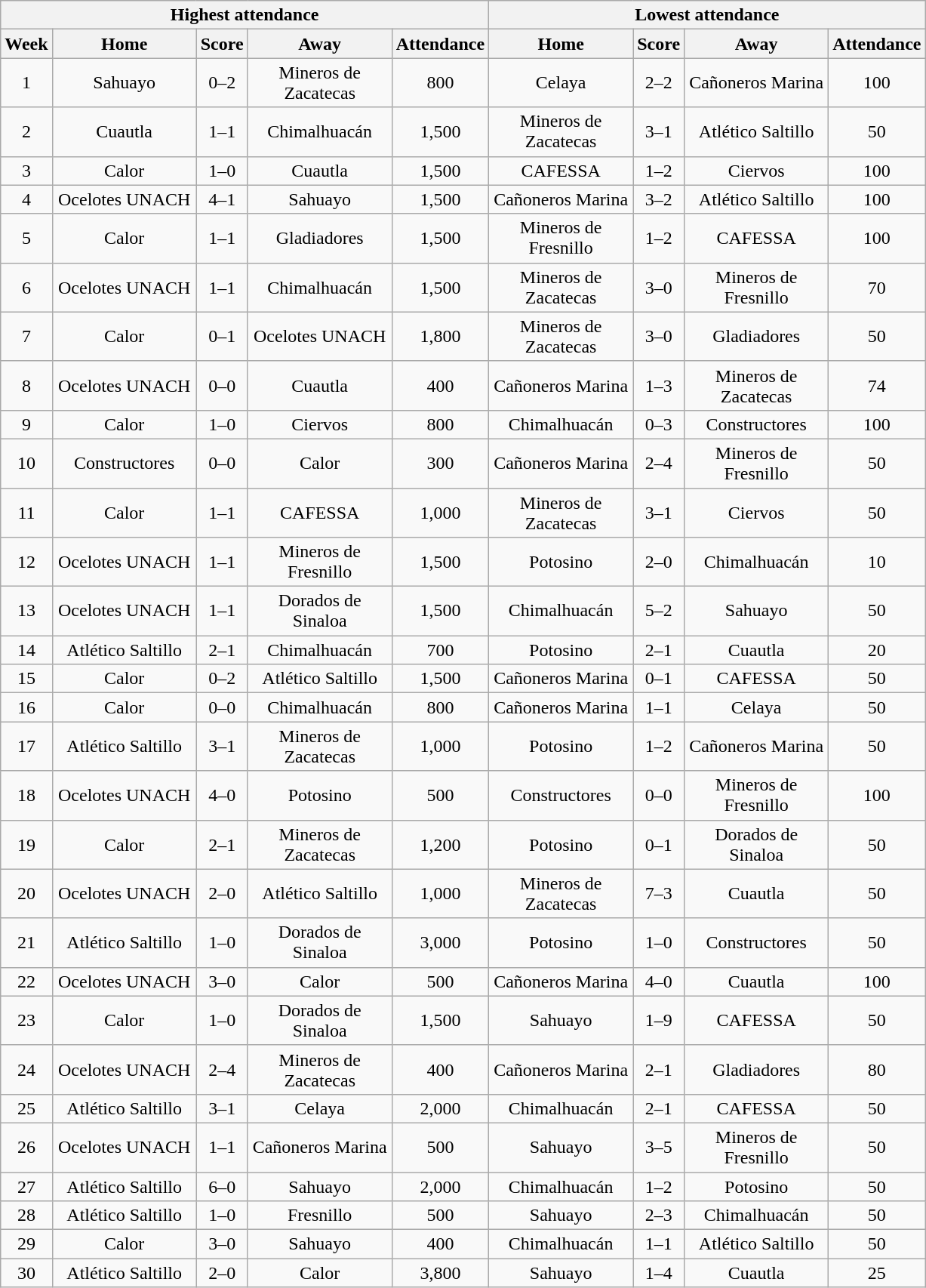<table class="wikitable" style="text-align:center">
<tr>
<th colspan=5>Highest attendance</th>
<th colspan=4>Lowest attendance</th>
</tr>
<tr>
<th>Week</th>
<th class="unsortable" width=120>Home</th>
<th>Score</th>
<th class="unsortable" width=120>Away</th>
<th>Attendance</th>
<th class="unsortable" width=120>Home</th>
<th>Score</th>
<th class="unsortable" width=120>Away</th>
<th>Attendance</th>
</tr>
<tr>
<td>1</td>
<td>Sahuayo</td>
<td>0–2</td>
<td>Mineros de Zacatecas</td>
<td>800</td>
<td>Celaya</td>
<td>2–2</td>
<td>Cañoneros Marina</td>
<td>100</td>
</tr>
<tr>
<td>2</td>
<td>Cuautla</td>
<td>1–1</td>
<td>Chimalhuacán</td>
<td>1,500</td>
<td>Mineros de Zacatecas</td>
<td>3–1</td>
<td>Atlético Saltillo</td>
<td>50</td>
</tr>
<tr>
<td>3</td>
<td>Calor</td>
<td>1–0</td>
<td>Cuautla</td>
<td>1,500</td>
<td>CAFESSA</td>
<td>1–2</td>
<td>Ciervos</td>
<td>100</td>
</tr>
<tr>
<td>4</td>
<td>Ocelotes UNACH</td>
<td>4–1</td>
<td>Sahuayo</td>
<td>1,500</td>
<td>Cañoneros Marina</td>
<td>3–2</td>
<td>Atlético Saltillo</td>
<td>100</td>
</tr>
<tr>
<td>5</td>
<td>Calor</td>
<td>1–1</td>
<td>Gladiadores</td>
<td>1,500</td>
<td>Mineros de Fresnillo</td>
<td>1–2</td>
<td>CAFESSA</td>
<td>100</td>
</tr>
<tr>
<td>6</td>
<td>Ocelotes UNACH</td>
<td>1–1</td>
<td>Chimalhuacán</td>
<td>1,500</td>
<td>Mineros de Zacatecas</td>
<td>3–0</td>
<td>Mineros de Fresnillo</td>
<td>70</td>
</tr>
<tr>
<td>7</td>
<td>Calor</td>
<td>0–1</td>
<td>Ocelotes UNACH</td>
<td>1,800</td>
<td>Mineros de Zacatecas</td>
<td>3–0</td>
<td>Gladiadores</td>
<td>50</td>
</tr>
<tr>
<td>8</td>
<td>Ocelotes UNACH</td>
<td>0–0</td>
<td>Cuautla</td>
<td>400</td>
<td>Cañoneros Marina</td>
<td>1–3</td>
<td>Mineros de Zacatecas</td>
<td>74</td>
</tr>
<tr>
<td>9</td>
<td>Calor</td>
<td>1–0</td>
<td>Ciervos</td>
<td>800</td>
<td>Chimalhuacán</td>
<td>0–3</td>
<td>Constructores</td>
<td>100</td>
</tr>
<tr>
<td>10</td>
<td>Constructores</td>
<td>0–0</td>
<td>Calor</td>
<td>300</td>
<td>Cañoneros Marina</td>
<td>2–4</td>
<td>Mineros de Fresnillo</td>
<td>50</td>
</tr>
<tr>
<td>11</td>
<td>Calor</td>
<td>1–1</td>
<td>CAFESSA</td>
<td>1,000</td>
<td>Mineros de Zacatecas</td>
<td>3–1</td>
<td>Ciervos</td>
<td>50</td>
</tr>
<tr>
<td>12</td>
<td>Ocelotes UNACH</td>
<td>1–1</td>
<td>Mineros de Fresnillo</td>
<td>1,500</td>
<td>Potosino</td>
<td>2–0</td>
<td>Chimalhuacán</td>
<td>10</td>
</tr>
<tr>
<td>13</td>
<td>Ocelotes UNACH</td>
<td>1–1</td>
<td>Dorados de Sinaloa</td>
<td>1,500</td>
<td>Chimalhuacán</td>
<td>5–2</td>
<td>Sahuayo</td>
<td>50</td>
</tr>
<tr>
<td>14</td>
<td>Atlético Saltillo</td>
<td>2–1</td>
<td>Chimalhuacán</td>
<td>700</td>
<td>Potosino</td>
<td>2–1</td>
<td>Cuautla</td>
<td>20</td>
</tr>
<tr>
<td>15</td>
<td>Calor</td>
<td>0–2</td>
<td>Atlético Saltillo</td>
<td>1,500</td>
<td>Cañoneros Marina</td>
<td>0–1</td>
<td>CAFESSA</td>
<td>50</td>
</tr>
<tr>
<td>16</td>
<td>Calor</td>
<td>0–0</td>
<td>Chimalhuacán</td>
<td>800</td>
<td>Cañoneros Marina</td>
<td>1–1</td>
<td>Celaya</td>
<td>50</td>
</tr>
<tr>
<td>17</td>
<td>Atlético Saltillo</td>
<td>3–1</td>
<td>Mineros de Zacatecas</td>
<td>1,000</td>
<td>Potosino</td>
<td>1–2</td>
<td>Cañoneros Marina</td>
<td>50</td>
</tr>
<tr>
<td>18</td>
<td>Ocelotes UNACH</td>
<td>4–0</td>
<td>Potosino</td>
<td>500</td>
<td>Constructores</td>
<td>0–0</td>
<td>Mineros de Fresnillo</td>
<td>100</td>
</tr>
<tr>
<td>19</td>
<td>Calor</td>
<td>2–1</td>
<td>Mineros de Zacatecas</td>
<td>1,200</td>
<td>Potosino</td>
<td>0–1</td>
<td>Dorados de Sinaloa</td>
<td>50</td>
</tr>
<tr>
<td>20</td>
<td>Ocelotes UNACH</td>
<td>2–0</td>
<td>Atlético Saltillo</td>
<td>1,000</td>
<td>Mineros de Zacatecas</td>
<td>7–3</td>
<td>Cuautla</td>
<td>50</td>
</tr>
<tr>
<td>21</td>
<td>Atlético Saltillo</td>
<td>1–0</td>
<td>Dorados de Sinaloa</td>
<td>3,000</td>
<td>Potosino</td>
<td>1–0</td>
<td>Constructores</td>
<td>50</td>
</tr>
<tr>
<td>22</td>
<td>Ocelotes UNACH</td>
<td>3–0</td>
<td>Calor</td>
<td>500</td>
<td>Cañoneros Marina</td>
<td>4–0</td>
<td>Cuautla</td>
<td>100</td>
</tr>
<tr>
<td>23</td>
<td>Calor</td>
<td>1–0</td>
<td>Dorados de Sinaloa</td>
<td>1,500</td>
<td>Sahuayo</td>
<td>1–9</td>
<td>CAFESSA</td>
<td>50</td>
</tr>
<tr>
<td>24</td>
<td>Ocelotes UNACH</td>
<td>2–4</td>
<td>Mineros de Zacatecas</td>
<td>400</td>
<td>Cañoneros Marina</td>
<td>2–1</td>
<td>Gladiadores</td>
<td>80</td>
</tr>
<tr>
<td>25</td>
<td>Atlético Saltillo</td>
<td>3–1</td>
<td>Celaya</td>
<td>2,000</td>
<td>Chimalhuacán</td>
<td>2–1</td>
<td>CAFESSA</td>
<td>50</td>
</tr>
<tr>
<td>26</td>
<td>Ocelotes UNACH</td>
<td>1–1</td>
<td>Cañoneros Marina</td>
<td>500</td>
<td>Sahuayo</td>
<td>3–5</td>
<td>Mineros de Fresnillo</td>
<td>50</td>
</tr>
<tr>
<td>27</td>
<td>Atlético Saltillo</td>
<td>6–0</td>
<td>Sahuayo</td>
<td>2,000</td>
<td>Chimalhuacán</td>
<td>1–2</td>
<td>Potosino</td>
<td>50</td>
</tr>
<tr>
<td>28</td>
<td>Atlético Saltillo</td>
<td>1–0</td>
<td>Fresnillo</td>
<td>500</td>
<td>Sahuayo</td>
<td>2–3</td>
<td>Chimalhuacán</td>
<td>50</td>
</tr>
<tr>
<td>29</td>
<td>Calor</td>
<td>3–0</td>
<td>Sahuayo</td>
<td>400</td>
<td>Chimalhuacán</td>
<td>1–1</td>
<td>Atlético Saltillo</td>
<td>50</td>
</tr>
<tr>
<td>30</td>
<td>Atlético Saltillo</td>
<td>2–0</td>
<td>Calor</td>
<td>3,800</td>
<td>Sahuayo</td>
<td>1–4</td>
<td>Cuautla</td>
<td>25</td>
</tr>
</table>
